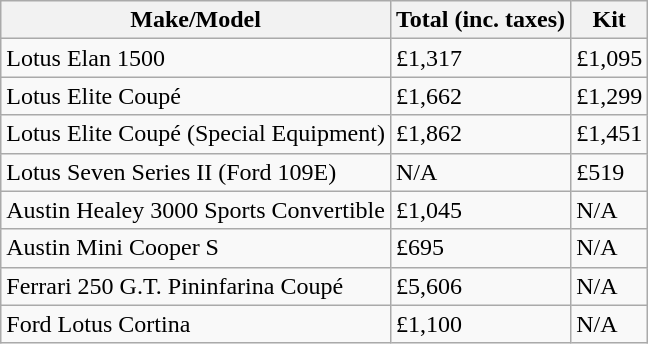<table class="wikitable" style="display: inline-table;">
<tr>
<th>Make/Model</th>
<th>Total (inc. taxes)</th>
<th>Kit</th>
</tr>
<tr>
<td>Lotus Elan 1500</td>
<td>£1,317</td>
<td>£1,095</td>
</tr>
<tr>
<td>Lotus Elite Coupé</td>
<td>£1,662</td>
<td>£1,299</td>
</tr>
<tr>
<td>Lotus Elite Coupé (Special Equipment)</td>
<td>£1,862</td>
<td>£1,451</td>
</tr>
<tr>
<td>Lotus Seven Series II (Ford 109E)</td>
<td>N/A</td>
<td>£519</td>
</tr>
<tr>
<td>Austin Healey 3000 Sports Convertible</td>
<td>£1,045</td>
<td>N/A</td>
</tr>
<tr>
<td>Austin Mini Cooper S</td>
<td>£695</td>
<td>N/A</td>
</tr>
<tr>
<td>Ferrari 250 G.T. Pininfarina Coupé</td>
<td>£5,606</td>
<td>N/A</td>
</tr>
<tr>
<td>Ford Lotus Cortina</td>
<td>£1,100</td>
<td>N/A</td>
</tr>
</table>
